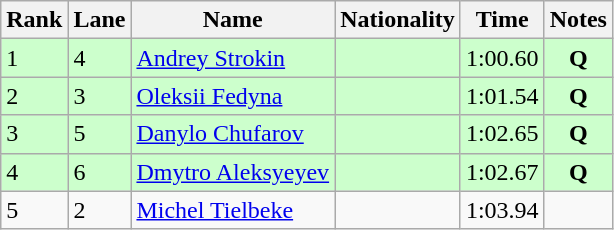<table class="wikitable">
<tr>
<th>Rank</th>
<th>Lane</th>
<th>Name</th>
<th>Nationality</th>
<th>Time</th>
<th>Notes</th>
</tr>
<tr style="background:#CCFFCC;">
<td>1</td>
<td>4</td>
<td><a href='#'>Andrey Strokin</a></td>
<td></td>
<td>1:00.60</td>
<td style="text-align:center;"><strong>Q</strong></td>
</tr>
<tr style="background:#CCFFCC;">
<td>2</td>
<td>3</td>
<td><a href='#'>Oleksii Fedyna</a></td>
<td></td>
<td>1:01.54</td>
<td style="text-align:center;"><strong>Q</strong></td>
</tr>
<tr style="background:#CCFFCC;">
<td>3</td>
<td>5</td>
<td><a href='#'>Danylo Chufarov</a></td>
<td></td>
<td>1:02.65</td>
<td style="text-align:center;"><strong>Q</strong></td>
</tr>
<tr style="background:#CCFFCC;">
<td>4</td>
<td>6</td>
<td><a href='#'>Dmytro Aleksyeyev</a></td>
<td></td>
<td>1:02.67</td>
<td style="text-align:center;"><strong>Q</strong></td>
</tr>
<tr>
<td>5</td>
<td>2</td>
<td><a href='#'>Michel Tielbeke</a></td>
<td></td>
<td>1:03.94</td>
<td></td>
</tr>
</table>
